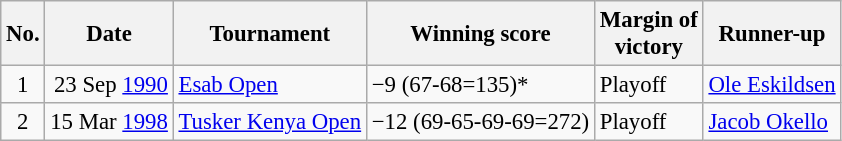<table class="wikitable" style="font-size:95%;">
<tr>
<th>No.</th>
<th>Date</th>
<th>Tournament</th>
<th>Winning score</th>
<th>Margin of<br>victory</th>
<th>Runner-up</th>
</tr>
<tr>
<td align=center>1</td>
<td align=right>23 Sep <a href='#'>1990</a></td>
<td><a href='#'>Esab Open</a></td>
<td>−9 (67-68=135)*</td>
<td>Playoff</td>
<td> <a href='#'>Ole Eskildsen</a></td>
</tr>
<tr>
<td align=center>2</td>
<td align=right>15 Mar <a href='#'>1998</a></td>
<td><a href='#'>Tusker Kenya Open</a></td>
<td>−12 (69-65-69-69=272)</td>
<td>Playoff</td>
<td> <a href='#'>Jacob Okello</a></td>
</tr>
</table>
